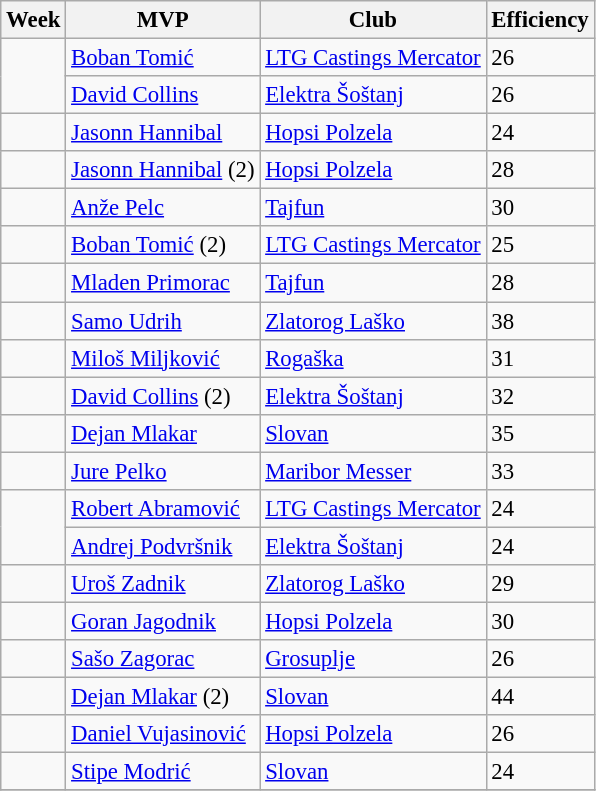<table class="wikitable sortable" style="font-size:95%;">
<tr>
<th>Week</th>
<th>MVP</th>
<th>Club</th>
<th>Efficiency</th>
</tr>
<tr>
<td rowspan=2></td>
<td> <a href='#'>Boban Tomić</a></td>
<td><a href='#'>LTG Castings Mercator</a></td>
<td>26</td>
</tr>
<tr>
<td> <a href='#'>David Collins</a></td>
<td><a href='#'>Elektra Šoštanj</a></td>
<td>26</td>
</tr>
<tr>
<td></td>
<td> <a href='#'>Jasonn Hannibal</a></td>
<td><a href='#'>Hopsi Polzela</a></td>
<td>24</td>
</tr>
<tr>
<td></td>
<td> <a href='#'>Jasonn Hannibal</a> (2)</td>
<td><a href='#'>Hopsi Polzela</a></td>
<td>28</td>
</tr>
<tr>
<td></td>
<td> <a href='#'>Anže Pelc</a></td>
<td><a href='#'>Tajfun</a></td>
<td>30</td>
</tr>
<tr>
<td></td>
<td> <a href='#'>Boban Tomić</a> (2)</td>
<td><a href='#'>LTG Castings Mercator</a></td>
<td>25</td>
</tr>
<tr>
<td></td>
<td> <a href='#'>Mladen Primorac</a></td>
<td><a href='#'>Tajfun</a></td>
<td>28</td>
</tr>
<tr>
<td></td>
<td> <a href='#'>Samo Udrih</a></td>
<td><a href='#'>Zlatorog Laško</a></td>
<td>38</td>
</tr>
<tr>
<td></td>
<td> <a href='#'>Miloš Miljković</a></td>
<td><a href='#'>Rogaška</a></td>
<td>31</td>
</tr>
<tr>
<td></td>
<td> <a href='#'>David Collins</a> (2)</td>
<td><a href='#'>Elektra Šoštanj</a></td>
<td>32</td>
</tr>
<tr>
<td></td>
<td> <a href='#'>Dejan Mlakar</a></td>
<td><a href='#'>Slovan</a></td>
<td>35</td>
</tr>
<tr>
<td></td>
<td> <a href='#'>Jure Pelko</a></td>
<td><a href='#'>Maribor Messer</a></td>
<td>33</td>
</tr>
<tr>
<td rowspan=2></td>
<td> <a href='#'>Robert Abramović</a></td>
<td><a href='#'>LTG Castings Mercator</a></td>
<td>24</td>
</tr>
<tr>
<td> <a href='#'>Andrej Podvršnik</a></td>
<td><a href='#'>Elektra Šoštanj</a></td>
<td>24</td>
</tr>
<tr>
<td></td>
<td> <a href='#'>Uroš Zadnik</a></td>
<td><a href='#'>Zlatorog Laško</a></td>
<td>29</td>
</tr>
<tr>
<td></td>
<td> <a href='#'>Goran Jagodnik</a></td>
<td><a href='#'>Hopsi Polzela</a></td>
<td>30</td>
</tr>
<tr>
<td></td>
<td> <a href='#'>Sašo Zagorac</a></td>
<td><a href='#'>Grosuplje</a></td>
<td>26</td>
</tr>
<tr>
<td></td>
<td> <a href='#'>Dejan Mlakar</a> (2)</td>
<td><a href='#'>Slovan</a></td>
<td>44</td>
</tr>
<tr>
<td></td>
<td> <a href='#'>Daniel Vujasinović</a></td>
<td><a href='#'>Hopsi Polzela</a></td>
<td>26</td>
</tr>
<tr>
<td></td>
<td> <a href='#'>Stipe Modrić</a></td>
<td><a href='#'>Slovan</a></td>
<td>24</td>
</tr>
<tr>
</tr>
</table>
